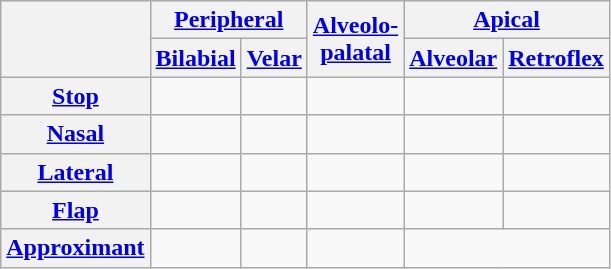<table class="wikitable">
<tr>
<th rowspan=2></th>
<th colspan=2><a href='#'>Peripheral</a></th>
<th rowspan=2><a href='#'>Alveolo-<br>palatal</a></th>
<th colspan=2><a href='#'>Apical</a></th>
</tr>
<tr>
<th><a href='#'>Bilabial</a></th>
<th><a href='#'>Velar</a></th>
<th><a href='#'>Alveolar</a></th>
<th><a href='#'>Retroflex</a></th>
</tr>
<tr align="center">
<th><a href='#'>Stop</a></th>
<td></td>
<td></td>
<td></td>
<td></td>
<td></td>
</tr>
<tr align="center">
<th><a href='#'>Nasal</a></th>
<td></td>
<td></td>
<td></td>
<td></td>
<td></td>
</tr>
<tr align="center">
<th><a href='#'>Lateral</a></th>
<td></td>
<td></td>
<td></td>
<td></td>
<td></td>
</tr>
<tr align="center">
<th><a href='#'>Flap</a></th>
<td></td>
<td></td>
<td></td>
<td></td>
<td></td>
</tr>
<tr align="center">
<th><a href='#'>Approximant</a></th>
<td></td>
<td></td>
<td></td>
<td colspan=2></td>
</tr>
</table>
